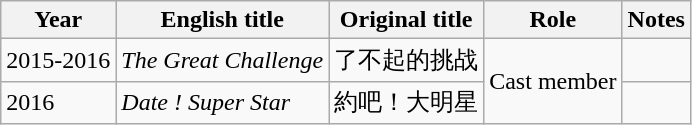<table class="wikitable sortable">
<tr>
<th>Year</th>
<th>English title</th>
<th>Original title</th>
<th>Role</th>
<th class="unsortable">Notes</th>
</tr>
<tr>
<td>2015-2016</td>
<td><em>The Great Challenge</em></td>
<td>了不起的挑战</td>
<td rowspan=2>Cast member</td>
<td></td>
</tr>
<tr>
<td>2016</td>
<td><em>Date ! Super Star</em></td>
<td>約吧！大明星</td>
<td></td>
</tr>
</table>
